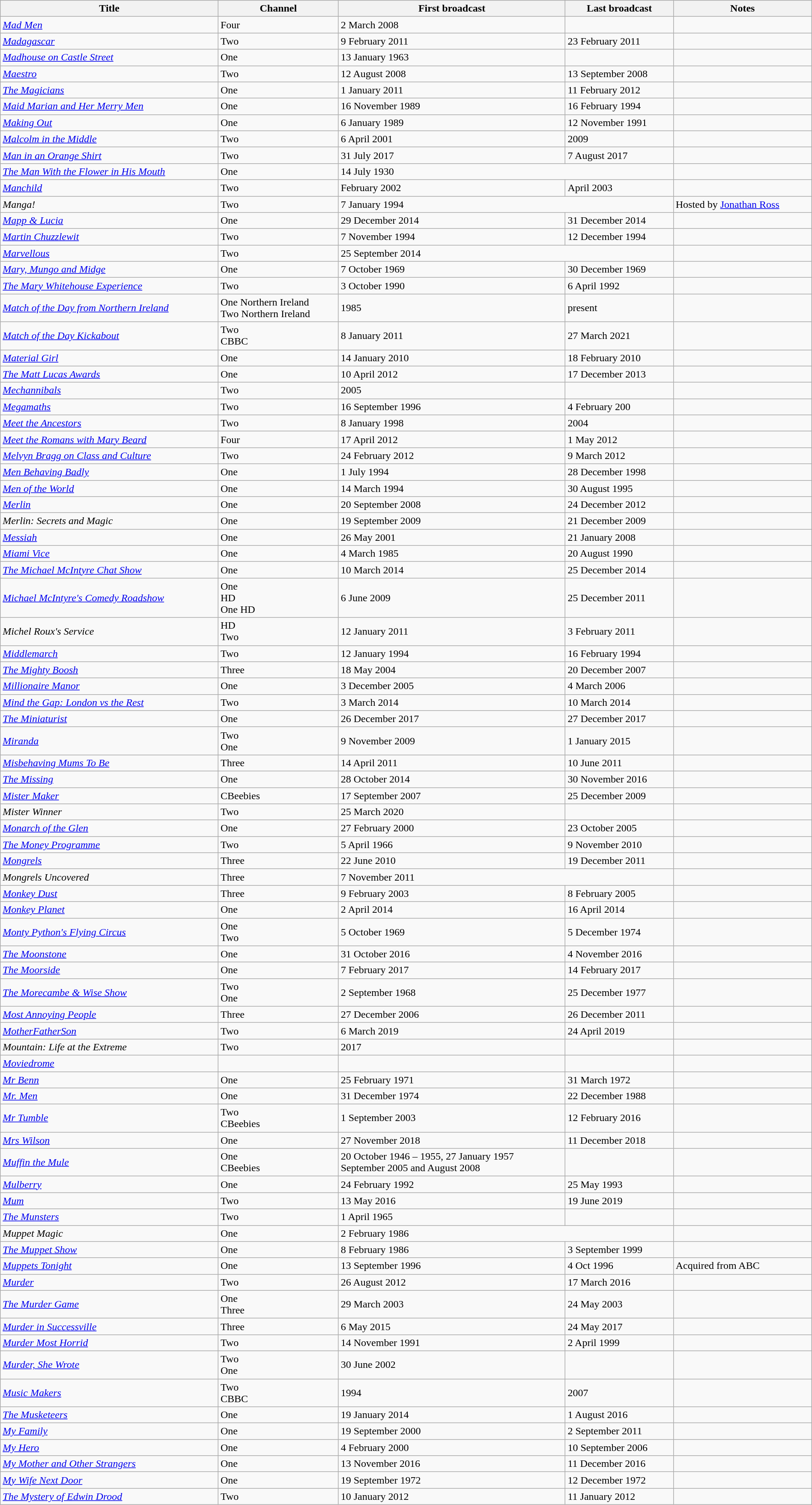<table class="wikitable sortable" style="width:100%;">
<tr>
<th>Title</th>
<th>Channel</th>
<th>First broadcast</th>
<th>Last broadcast</th>
<th>Notes</th>
</tr>
<tr>
<td><em><a href='#'>Mad Men</a></em></td>
<td>Four</td>
<td>2 March 2008</td>
<td></td>
<td></td>
</tr>
<tr>
<td><em><a href='#'>Madagascar</a></em></td>
<td>Two</td>
<td>9 February 2011</td>
<td>23 February 2011</td>
<td></td>
</tr>
<tr>
<td><em><a href='#'>Madhouse on Castle Street</a></em></td>
<td>One</td>
<td>13 January 1963</td>
<td></td>
<td></td>
</tr>
<tr>
<td><em><a href='#'>Maestro</a></em></td>
<td>Two</td>
<td>12 August 2008</td>
<td>13 September 2008</td>
<td></td>
</tr>
<tr>
<td><em><a href='#'>The Magicians</a></em></td>
<td>One</td>
<td>1 January 2011</td>
<td>11 February 2012</td>
<td></td>
</tr>
<tr>
<td><em><a href='#'>Maid Marian and Her Merry Men</a></em></td>
<td>One</td>
<td>16 November 1989</td>
<td>16 February 1994</td>
<td></td>
</tr>
<tr>
<td><em><a href='#'>Making Out</a></em></td>
<td>One</td>
<td>6 January 1989</td>
<td>12 November 1991</td>
<td></td>
</tr>
<tr>
<td><em><a href='#'>Malcolm in the Middle</a></em></td>
<td>Two</td>
<td>6 April 2001</td>
<td>2009</td>
<td></td>
</tr>
<tr>
<td><em><a href='#'>Man in an Orange Shirt</a></em></td>
<td>Two</td>
<td>31 July 2017</td>
<td>7 August 2017</td>
<td></td>
</tr>
<tr>
<td><em><a href='#'>The Man With the Flower in His Mouth</a></em></td>
<td>One</td>
<td colspan="2">14 July 1930</td>
<td></td>
</tr>
<tr>
<td><em><a href='#'>Manchild</a></em></td>
<td>Two</td>
<td>February 2002</td>
<td>April 2003</td>
<td></td>
</tr>
<tr>
<td><em>Manga!</em></td>
<td>Two</td>
<td colspan="2">7 January 1994</td>
<td>Hosted by <a href='#'>Jonathan Ross</a></td>
</tr>
<tr>
<td><em><a href='#'>Mapp & Lucia</a></em></td>
<td>One</td>
<td>29 December 2014</td>
<td>31 December 2014</td>
<td></td>
</tr>
<tr>
<td><em><a href='#'>Martin Chuzzlewit</a></em></td>
<td>Two</td>
<td>7 November 1994</td>
<td>12 December 1994</td>
<td></td>
</tr>
<tr>
<td><em><a href='#'>Marvellous</a></em></td>
<td>Two</td>
<td colspan="2">25 September 2014</td>
<td></td>
</tr>
<tr>
<td><em><a href='#'>Mary, Mungo and Midge</a></em></td>
<td>One</td>
<td>7 October 1969</td>
<td>30 December 1969</td>
<td></td>
</tr>
<tr>
<td><em><a href='#'>The Mary Whitehouse Experience</a></em></td>
<td>Two</td>
<td>3 October 1990</td>
<td>6 April 1992</td>
<td></td>
</tr>
<tr>
<td><em><a href='#'>Match of the Day from Northern Ireland</a></em></td>
<td>One Northern Ireland <br> Two Northern Ireland</td>
<td>1985</td>
<td>present</td>
<td></td>
</tr>
<tr>
<td><em><a href='#'>Match of the Day Kickabout</a></em></td>
<td>Two <br> CBBC</td>
<td>8 January 2011</td>
<td>27 March 2021</td>
<td></td>
</tr>
<tr>
<td><em><a href='#'>Material Girl</a></em></td>
<td>One</td>
<td>14 January 2010</td>
<td>18 February 2010</td>
<td></td>
</tr>
<tr>
<td><em><a href='#'>The Matt Lucas Awards</a></em></td>
<td>One</td>
<td>10 April 2012</td>
<td>17 December 2013</td>
<td></td>
</tr>
<tr>
<td><em><a href='#'>Mechannibals</a></em></td>
<td>Two</td>
<td>2005</td>
<td></td>
<td></td>
</tr>
<tr>
<td><em><a href='#'>Megamaths</a></em></td>
<td>Two</td>
<td>16 September 1996</td>
<td>4 February 200</td>
<td></td>
</tr>
<tr>
<td><em><a href='#'>Meet the Ancestors</a></em></td>
<td>Two</td>
<td>8 January 1998</td>
<td>2004</td>
<td></td>
</tr>
<tr>
<td><em><a href='#'>Meet the Romans with Mary Beard</a></em></td>
<td>Four</td>
<td>17 April 2012</td>
<td>1 May 2012</td>
<td></td>
</tr>
<tr>
<td><em><a href='#'>Melvyn Bragg on Class and Culture</a></em></td>
<td>Two</td>
<td>24 February 2012</td>
<td>9 March 2012</td>
<td></td>
</tr>
<tr>
<td><em><a href='#'>Men Behaving Badly</a></em></td>
<td>One</td>
<td>1 July 1994</td>
<td>28 December 1998</td>
<td></td>
</tr>
<tr>
<td><em><a href='#'>Men of the World</a></em></td>
<td>One</td>
<td>14 March 1994</td>
<td>30 August 1995</td>
<td></td>
</tr>
<tr>
<td><em><a href='#'>Merlin</a></em></td>
<td>One</td>
<td>20 September 2008</td>
<td>24 December 2012</td>
<td></td>
</tr>
<tr>
<td><em>Merlin: Secrets and Magic</em></td>
<td>One</td>
<td>19 September 2009</td>
<td>21 December 2009</td>
<td></td>
</tr>
<tr>
<td><em><a href='#'>Messiah</a></em></td>
<td>One</td>
<td>26 May 2001</td>
<td>21 January 2008</td>
<td></td>
</tr>
<tr>
<td><em><a href='#'>Miami Vice</a></em></td>
<td>One</td>
<td>4 March 1985</td>
<td>20 August 1990</td>
<td></td>
</tr>
<tr>
<td><em><a href='#'>The Michael McIntyre Chat Show</a></em></td>
<td>One</td>
<td>10 March 2014</td>
<td>25 December 2014</td>
<td></td>
</tr>
<tr>
<td><em><a href='#'>Michael McIntyre's Comedy Roadshow</a></em></td>
<td>One  <br> HD  <br> One HD </td>
<td>6 June 2009</td>
<td>25 December 2011</td>
<td></td>
</tr>
<tr>
<td><em>Michel Roux's Service</em></td>
<td>HD <br> Two</td>
<td>12 January 2011</td>
<td>3 February 2011</td>
<td></td>
</tr>
<tr>
<td><em><a href='#'>Middlemarch</a></em></td>
<td>Two</td>
<td>12 January 1994</td>
<td>16 February 1994</td>
<td></td>
</tr>
<tr>
<td><em><a href='#'>The Mighty Boosh</a></em></td>
<td>Three</td>
<td>18 May 2004</td>
<td>20 December 2007</td>
<td></td>
</tr>
<tr>
<td><em><a href='#'>Millionaire Manor</a></em></td>
<td>One</td>
<td>3 December 2005</td>
<td>4 March 2006</td>
<td></td>
</tr>
<tr>
<td><em><a href='#'>Mind the Gap: London vs the Rest</a></em></td>
<td>Two</td>
<td>3 March 2014</td>
<td>10 March 2014</td>
<td></td>
</tr>
<tr>
<td><em><a href='#'>The Miniaturist</a></em></td>
<td>One</td>
<td>26 December 2017</td>
<td>27 December 2017</td>
<td></td>
</tr>
<tr>
<td><em><a href='#'>Miranda</a></em></td>
<td>Two  <br> One </td>
<td>9 November 2009</td>
<td>1 January 2015</td>
<td></td>
</tr>
<tr>
<td><em><a href='#'>Misbehaving Mums To Be</a></em></td>
<td>Three</td>
<td>14 April 2011</td>
<td>10 June 2011</td>
<td></td>
</tr>
<tr>
<td><em><a href='#'>The Missing</a></em></td>
<td>One</td>
<td>28 October 2014</td>
<td>30 November 2016</td>
<td></td>
</tr>
<tr>
<td><em><a href='#'>Mister Maker</a></em></td>
<td>CBeebies</td>
<td>17 September 2007</td>
<td>25 December 2009</td>
<td></td>
</tr>
<tr>
<td><em>Mister Winner</em></td>
<td>Two</td>
<td>25 March 2020</td>
<td></td>
<td></td>
</tr>
<tr>
<td><em><a href='#'>Monarch of the Glen</a></em></td>
<td>One</td>
<td>27 February 2000</td>
<td>23 October 2005</td>
<td></td>
</tr>
<tr>
<td><em><a href='#'>The Money Programme</a></em></td>
<td>Two</td>
<td>5 April 1966</td>
<td>9 November 2010</td>
<td></td>
</tr>
<tr>
<td><em><a href='#'>Mongrels</a></em></td>
<td>Three</td>
<td>22 June 2010</td>
<td>19 December 2011</td>
<td></td>
</tr>
<tr>
<td><em>Mongrels Uncovered</em></td>
<td>Three</td>
<td colspan="2">7 November 2011</td>
<td></td>
</tr>
<tr>
<td><em><a href='#'>Monkey Dust</a></em></td>
<td>Three</td>
<td>9 February 2003</td>
<td>8 February 2005</td>
<td></td>
</tr>
<tr>
<td><em><a href='#'>Monkey Planet</a></em></td>
<td>One</td>
<td>2 April 2014</td>
<td>16 April 2014</td>
<td></td>
</tr>
<tr>
<td><em><a href='#'>Monty Python's Flying Circus</a></em></td>
<td>One  <br> Two </td>
<td>5 October 1969</td>
<td>5 December 1974</td>
<td></td>
</tr>
<tr>
<td><em><a href='#'>The Moonstone</a></em></td>
<td>One</td>
<td>31 October 2016</td>
<td>4 November 2016</td>
<td></td>
</tr>
<tr>
<td><em><a href='#'>The Moorside</a></em></td>
<td>One</td>
<td>7 February 2017</td>
<td>14 February 2017</td>
<td></td>
</tr>
<tr>
<td><em><a href='#'>The Morecambe & Wise Show</a></em></td>
<td>Two <br> One</td>
<td>2 September 1968</td>
<td>25 December 1977</td>
<td></td>
</tr>
<tr>
<td><em><a href='#'>Most Annoying People</a></em></td>
<td>Three</td>
<td>27 December 2006</td>
<td>26 December 2011</td>
<td></td>
</tr>
<tr>
<td><em><a href='#'>MotherFatherSon</a></em></td>
<td>Two</td>
<td>6 March 2019</td>
<td>24 April 2019</td>
<td></td>
</tr>
<tr>
<td><em>Mountain: Life at the Extreme</em></td>
<td>Two</td>
<td>2017</td>
<td></td>
<td></td>
</tr>
<tr>
<td><em><a href='#'>Moviedrome</a></em></td>
<td></td>
<td></td>
<td></td>
<td></td>
</tr>
<tr>
<td><em><a href='#'>Mr Benn</a></em></td>
<td>One</td>
<td>25 February 1971</td>
<td>31 March 1972</td>
<td></td>
</tr>
<tr>
<td><em><a href='#'>Mr. Men</a></em></td>
<td>One</td>
<td>31 December 1974</td>
<td>22 December 1988</td>
<td></td>
</tr>
<tr>
<td><em><a href='#'>Mr Tumble</a></em></td>
<td>Two <br> CBeebies</td>
<td>1 September 2003</td>
<td>12 February 2016</td>
<td></td>
</tr>
<tr>
<td><em><a href='#'>Mrs Wilson</a></em></td>
<td>One</td>
<td>27 November 2018</td>
<td>11 December 2018</td>
<td></td>
</tr>
<tr>
<td><em><a href='#'>Muffin the Mule</a></em></td>
<td>One <br> CBeebies</td>
<td>20 October 1946 – 1955,  27 January 1957 <br> September 2005 and August 2008</td>
<td></td>
<td></td>
</tr>
<tr>
<td><em><a href='#'>Mulberry</a></em></td>
<td>One</td>
<td>24 February 1992</td>
<td>25 May 1993</td>
<td></td>
</tr>
<tr>
<td><em><a href='#'>Mum</a></em></td>
<td>Two</td>
<td>13 May 2016</td>
<td>19 June 2019</td>
<td></td>
</tr>
<tr>
<td><em><a href='#'>The Munsters</a></em></td>
<td>Two</td>
<td>1 April 1965</td>
<td></td>
<td></td>
</tr>
<tr>
<td><em>Muppet Magic</em></td>
<td>One</td>
<td colspan="2">2 February 1986</td>
<td></td>
</tr>
<tr>
<td><em><a href='#'>The Muppet Show</a></em></td>
<td>One</td>
<td>8 February 1986</td>
<td>3 September 1999</td>
<td></td>
</tr>
<tr>
<td><em><a href='#'>Muppets Tonight</a></em></td>
<td>One</td>
<td>13 September 1996</td>
<td>4 Oct 1996</td>
<td>Acquired from ABC</td>
</tr>
<tr>
<td><em><a href='#'>Murder</a></em></td>
<td>Two</td>
<td>26 August 2012</td>
<td>17 March 2016</td>
<td></td>
</tr>
<tr>
<td><em><a href='#'>The Murder Game</a></em></td>
<td>One <br> Three</td>
<td>29 March 2003</td>
<td>24 May 2003</td>
<td></td>
</tr>
<tr>
<td><em><a href='#'>Murder in Successville</a></em></td>
<td>Three</td>
<td>6 May 2015</td>
<td>24 May 2017</td>
<td></td>
</tr>
<tr>
<td><em><a href='#'>Murder Most Horrid</a></em></td>
<td>Two</td>
<td>14 November 1991</td>
<td>2 April 1999</td>
<td></td>
</tr>
<tr>
<td><em><a href='#'>Murder, She Wrote</a></em></td>
<td>Two <br> One</td>
<td>30 June 2002</td>
<td></td>
<td></td>
</tr>
<tr>
<td><em><a href='#'>Music Makers</a></em></td>
<td>Two <br> CBBC</td>
<td>1994</td>
<td>2007</td>
<td></td>
</tr>
<tr>
<td><em><a href='#'>The Musketeers</a></em></td>
<td>One</td>
<td>19 January 2014</td>
<td>1 August 2016</td>
<td></td>
</tr>
<tr>
<td><em><a href='#'>My Family</a></em></td>
<td>One</td>
<td>19 September 2000</td>
<td>2 September 2011</td>
<td></td>
</tr>
<tr>
<td><em><a href='#'>My Hero</a></em></td>
<td>One</td>
<td>4 February 2000</td>
<td>10 September 2006</td>
<td></td>
</tr>
<tr>
<td><em><a href='#'>My Mother and Other Strangers</a></em></td>
<td>One</td>
<td>13 November 2016</td>
<td>11 December 2016</td>
<td></td>
</tr>
<tr>
<td><em><a href='#'>My Wife Next Door</a></em></td>
<td>One</td>
<td>19 September 1972</td>
<td>12 December 1972</td>
<td></td>
</tr>
<tr>
<td><em><a href='#'>The Mystery of Edwin Drood</a></em></td>
<td>Two</td>
<td>10 January 2012</td>
<td>11 January 2012</td>
<td></td>
</tr>
</table>
